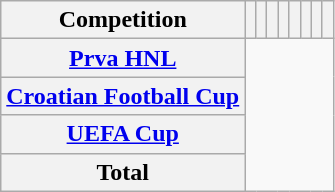<table class="wikitable sortable plainrowheaders" style="text-align:center;">
<tr>
<th scope=col>Competition</th>
<th scope=col></th>
<th scope=col></th>
<th scope=col></th>
<th scope=col></th>
<th scope=col></th>
<th scope=col></th>
<th scope=col></th>
<th scope=col></th>
</tr>
<tr>
<th scope=row align=left><a href='#'>Prva HNL</a><br></th>
</tr>
<tr>
<th scope=row align=left><a href='#'>Croatian Football Cup</a><br></th>
</tr>
<tr>
<th scope=row align=left><a href='#'>UEFA Cup</a><br></th>
</tr>
<tr>
<th scope=row><strong>Total</strong><br></th>
</tr>
</table>
